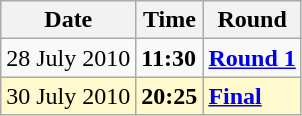<table class="wikitable">
<tr>
<th>Date</th>
<th>Time</th>
<th>Round</th>
</tr>
<tr>
<td>28 July 2010</td>
<td><strong>11:30</strong></td>
<td><strong><a href='#'>Round 1</a></strong></td>
</tr>
<tr style=background:lemonchiffon>
<td>30 July 2010</td>
<td><strong>20:25</strong></td>
<td><strong><a href='#'>Final</a></strong></td>
</tr>
</table>
